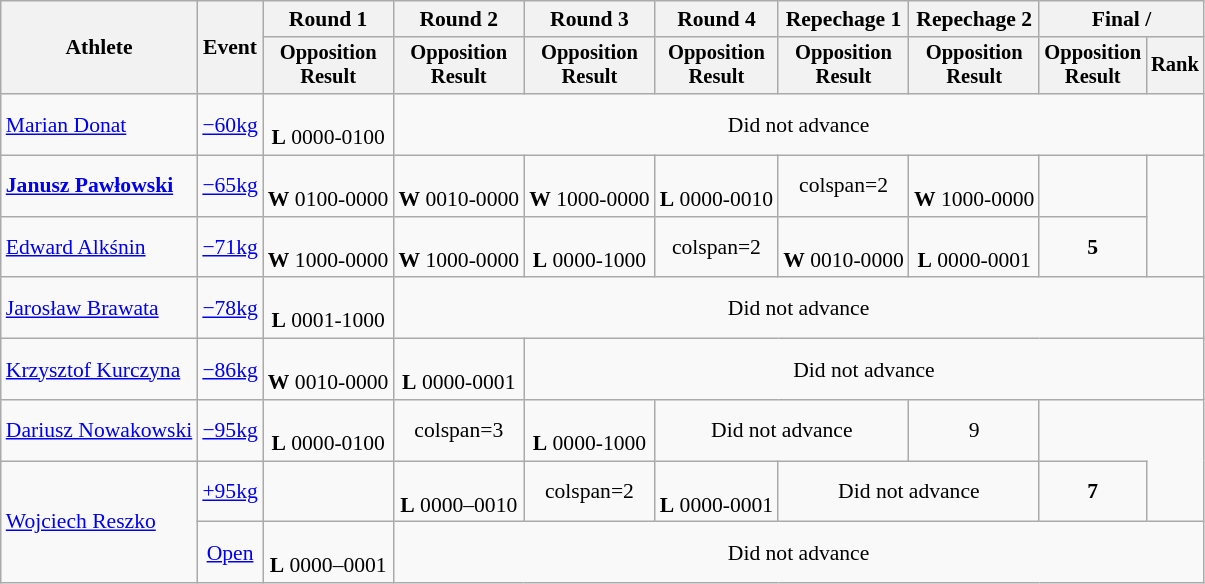<table class="wikitable" style="font-size:90%">
<tr>
<th rowspan="2">Athlete</th>
<th rowspan="2">Event</th>
<th>Round 1</th>
<th>Round 2</th>
<th>Round 3</th>
<th>Round 4</th>
<th>Repechage 1</th>
<th>Repechage 2</th>
<th colspan=2>Final / </th>
</tr>
<tr style="font-size:95%">
<th>Opposition<br>Result</th>
<th>Opposition<br>Result</th>
<th>Opposition<br>Result</th>
<th>Opposition<br>Result</th>
<th>Opposition<br>Result</th>
<th>Opposition<br>Result</th>
<th>Opposition<br>Result</th>
<th>Rank</th>
</tr>
<tr align=center>
<td align=left><a href='#'>Marian Donat</a></td>
<td align=left><a href='#'>−60kg</a></td>
<td><br><strong>L</strong> 0000-0100</td>
<td colspan=7>Did not advance</td>
</tr>
<tr align=center>
<td align=left><strong><a href='#'>Janusz Pawłowski</a></strong></td>
<td align=left><a href='#'>−65kg</a></td>
<td><br><strong>W</strong> 0100-0000</td>
<td><br><strong>W</strong> 0010-0000</td>
<td><br><strong>W</strong> 1000-0000</td>
<td><br><strong>L</strong> 0000-0010</td>
<td>colspan=2 </td>
<td><br><strong>W</strong> 1000-0000</td>
<td></td>
</tr>
<tr align=center>
<td align=left><a href='#'>Edward Alkśnin</a></td>
<td align=left><a href='#'>−71kg</a></td>
<td><br><strong>W</strong> 1000-0000</td>
<td><br><strong>W</strong> 1000-0000</td>
<td><br><strong>L</strong> 0000-1000</td>
<td>colspan=2 </td>
<td><br><strong>W</strong> 0010-0000</td>
<td><br><strong>L</strong> 0000-0001</td>
<td><strong>5</strong></td>
</tr>
<tr align=center>
<td align=left><a href='#'>Jarosław Brawata</a></td>
<td align=left><a href='#'>−78kg</a></td>
<td><br><strong>L</strong> 0001-1000</td>
<td colspan=7>Did not advance</td>
</tr>
<tr align=center>
<td align=left><a href='#'>Krzysztof Kurczyna</a></td>
<td align=left><a href='#'>−86kg</a></td>
<td><br><strong>W</strong> 0010-0000</td>
<td><br><strong>L</strong> 0000-0001</td>
<td colspan=6>Did not advance</td>
</tr>
<tr align=center>
<td align=left><a href='#'>Dariusz Nowakowski</a></td>
<td align=left><a href='#'>−95kg</a></td>
<td><br><strong>L</strong> 0000-0100</td>
<td>colspan=3 </td>
<td><br><strong>L</strong> 0000-1000</td>
<td colspan=2>Did not advance</td>
<td>9</td>
</tr>
<tr align=center>
<td align=left rowspan=2><a href='#'>Wojciech Reszko</a></td>
<td align=left><a href='#'>+95kg</a></td>
<td></td>
<td><br><strong>L</strong> 0000–0010</td>
<td>colspan=2 </td>
<td><br><strong>L</strong> 0000-0001</td>
<td colspan=2>Did not advance</td>
<td><strong>7</strong></td>
</tr>
<tr align=center>
<td><a href='#'>Open</a></td>
<td><br><strong>L</strong> 0000–0001</td>
<td colspan=7>Did not advance</td>
</tr>
</table>
